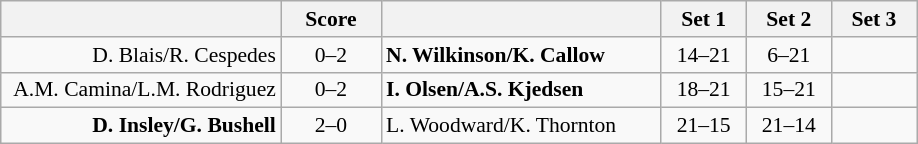<table class="wikitable" style="text-align: center; font-size:90% ">
<tr>
<th align="right" width="180"></th>
<th width="60">Score</th>
<th align="left" width="180"></th>
<th width="50">Set 1</th>
<th width="50">Set 2</th>
<th width="50">Set 3</th>
</tr>
<tr>
<td align=right>D. Blais/R. Cespedes </td>
<td align=center>0–2</td>
<td align=left> <strong>N. Wilkinson/K. Callow</strong></td>
<td>14–21</td>
<td>6–21</td>
<td></td>
</tr>
<tr>
<td align=right>A.M. Camina/L.M. Rodriguez </td>
<td align=center>0–2</td>
<td align=left> <strong>I. Olsen/A.S. Kjedsen</strong></td>
<td>18–21</td>
<td>15–21</td>
<td></td>
</tr>
<tr>
<td align=right><strong>D. Insley/G. Bushell</strong> </td>
<td align=center>2–0</td>
<td align=left> L. Woodward/K. Thornton</td>
<td>21–15</td>
<td>21–14</td>
<td></td>
</tr>
</table>
